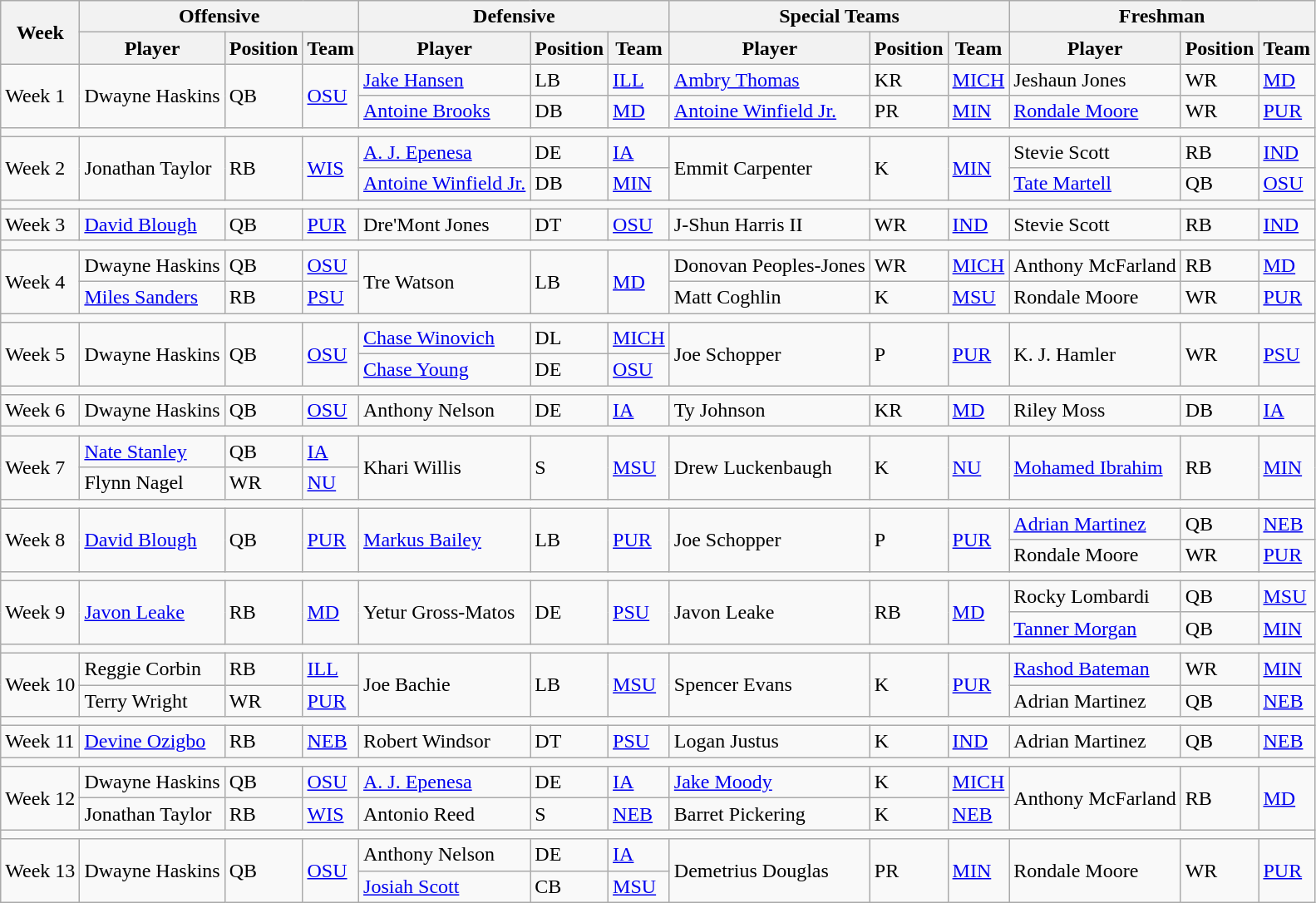<table class="wikitable">
<tr>
<th rowspan="2">Week</th>
<th colspan="3">Offensive</th>
<th colspan="3">Defensive</th>
<th colspan="3">Special Teams</th>
<th colspan="3">Freshman</th>
</tr>
<tr>
<th>Player</th>
<th>Position</th>
<th>Team</th>
<th>Player</th>
<th>Position</th>
<th>Team</th>
<th>Player</th>
<th>Position</th>
<th>Team</th>
<th>Player</th>
<th>Position</th>
<th>Team</th>
</tr>
<tr>
<td rowspan=2>Week 1</td>
<td rowspan=2>Dwayne Haskins</td>
<td rowspan=2>QB</td>
<td rowspan=2><a href='#'>OSU</a></td>
<td><a href='#'>Jake Hansen</a></td>
<td>LB</td>
<td><a href='#'>ILL</a></td>
<td><a href='#'>Ambry Thomas</a></td>
<td>KR</td>
<td><a href='#'>MICH</a></td>
<td>Jeshaun Jones</td>
<td>WR</td>
<td><a href='#'>MD</a></td>
</tr>
<tr>
<td><a href='#'>Antoine Brooks</a></td>
<td>DB</td>
<td><a href='#'>MD</a></td>
<td><a href='#'>Antoine Winfield Jr.</a></td>
<td>PR</td>
<td><a href='#'>MIN</a></td>
<td><a href='#'>Rondale Moore</a></td>
<td>WR</td>
<td><a href='#'>PUR</a></td>
</tr>
<tr>
<td colspan=13></td>
</tr>
<tr>
<td rowspan=2>Week 2</td>
<td rowspan=2>Jonathan Taylor</td>
<td rowspan=2>RB</td>
<td rowspan=2><a href='#'>WIS</a></td>
<td><a href='#'>A. J. Epenesa</a></td>
<td>DE</td>
<td><a href='#'>IA</a></td>
<td rowspan=2>Emmit Carpenter</td>
<td rowspan=2>K</td>
<td rowspan=2><a href='#'>MIN</a></td>
<td>Stevie Scott</td>
<td>RB</td>
<td><a href='#'>IND</a></td>
</tr>
<tr>
<td><a href='#'>Antoine Winfield Jr.</a></td>
<td>DB</td>
<td><a href='#'>MIN</a></td>
<td><a href='#'>Tate Martell</a></td>
<td>QB</td>
<td><a href='#'>OSU</a></td>
</tr>
<tr>
<td colspan=13></td>
</tr>
<tr>
<td>Week 3</td>
<td><a href='#'>David Blough</a></td>
<td>QB</td>
<td><a href='#'>PUR</a></td>
<td>Dre'Mont Jones</td>
<td>DT</td>
<td><a href='#'>OSU</a></td>
<td>J-Shun Harris II</td>
<td>WR</td>
<td><a href='#'>IND</a></td>
<td>Stevie Scott</td>
<td>RB</td>
<td><a href='#'>IND</a></td>
</tr>
<tr>
<td colspan=13></td>
</tr>
<tr>
<td rowspan=2>Week 4</td>
<td>Dwayne Haskins</td>
<td>QB</td>
<td><a href='#'>OSU</a></td>
<td rowspan=2>Tre Watson</td>
<td rowspan=2>LB</td>
<td rowspan=2><a href='#'>MD</a></td>
<td>Donovan Peoples-Jones</td>
<td>WR</td>
<td><a href='#'>MICH</a></td>
<td>Anthony McFarland</td>
<td>RB</td>
<td><a href='#'>MD</a></td>
</tr>
<tr>
<td><a href='#'>Miles Sanders</a></td>
<td>RB</td>
<td><a href='#'>PSU</a></td>
<td>Matt Coghlin</td>
<td>K</td>
<td><a href='#'>MSU</a></td>
<td>Rondale Moore</td>
<td>WR</td>
<td><a href='#'>PUR</a></td>
</tr>
<tr>
<td colspan=13></td>
</tr>
<tr>
<td rowspan="2">Week 5</td>
<td rowspan="2">Dwayne Haskins</td>
<td rowspan="2">QB</td>
<td rowspan="2"><a href='#'>OSU</a></td>
<td><a href='#'>Chase Winovich</a></td>
<td>DL</td>
<td><a href='#'>MICH</a></td>
<td rowspan="2">Joe Schopper</td>
<td rowspan="2">P</td>
<td rowspan="2"><a href='#'>PUR</a></td>
<td rowspan="2">K. J. Hamler</td>
<td rowspan="2">WR</td>
<td rowspan="2"><a href='#'>PSU</a></td>
</tr>
<tr>
<td><a href='#'>Chase Young</a></td>
<td>DE</td>
<td><a href='#'>OSU</a></td>
</tr>
<tr>
<td colspan=13></td>
</tr>
<tr>
<td>Week 6</td>
<td>Dwayne Haskins</td>
<td>QB</td>
<td><a href='#'>OSU</a></td>
<td>Anthony Nelson</td>
<td>DE</td>
<td><a href='#'>IA</a></td>
<td>Ty Johnson</td>
<td>KR</td>
<td><a href='#'>MD</a></td>
<td>Riley Moss</td>
<td>DB</td>
<td><a href='#'>IA</a></td>
</tr>
<tr>
<td colspan=13></td>
</tr>
<tr>
<td rowspan=2>Week 7</td>
<td><a href='#'>Nate Stanley</a></td>
<td>QB</td>
<td><a href='#'>IA</a></td>
<td rowspan=2>Khari Willis</td>
<td rowspan=2>S</td>
<td rowspan=2><a href='#'>MSU</a></td>
<td rowspan=2>Drew Luckenbaugh</td>
<td rowspan=2>K</td>
<td rowspan=2><a href='#'>NU</a></td>
<td rowspan=2><a href='#'>Mohamed Ibrahim</a></td>
<td rowspan=2>RB</td>
<td rowspan=2><a href='#'>MIN</a></td>
</tr>
<tr>
<td>Flynn Nagel</td>
<td>WR</td>
<td><a href='#'>NU</a></td>
</tr>
<tr>
<td colspan=13></td>
</tr>
<tr>
<td rowspan=2>Week 8</td>
<td rowspan=2><a href='#'>David Blough</a></td>
<td rowspan=2>QB</td>
<td rowspan=2><a href='#'>PUR</a></td>
<td rowspan=2><a href='#'>Markus Bailey</a></td>
<td rowspan=2>LB</td>
<td rowspan=2><a href='#'>PUR</a></td>
<td rowspan=2>Joe Schopper</td>
<td rowspan=2>P</td>
<td rowspan=2><a href='#'>PUR</a></td>
<td><a href='#'>Adrian Martinez</a></td>
<td>QB</td>
<td><a href='#'>NEB</a></td>
</tr>
<tr>
<td>Rondale Moore</td>
<td>WR</td>
<td><a href='#'>PUR</a></td>
</tr>
<tr>
<td colspan=13></td>
</tr>
<tr>
<td rowspan=2>Week 9</td>
<td rowspan=2><a href='#'>Javon Leake</a></td>
<td rowspan=2>RB</td>
<td rowspan=2><a href='#'>MD</a></td>
<td rowspan=2>Yetur Gross-Matos</td>
<td rowspan=2>DE</td>
<td rowspan=2><a href='#'>PSU</a></td>
<td rowspan=2>Javon Leake</td>
<td rowspan=2>RB</td>
<td rowspan=2><a href='#'>MD</a></td>
<td>Rocky Lombardi</td>
<td>QB</td>
<td><a href='#'>MSU</a></td>
</tr>
<tr>
<td><a href='#'>Tanner Morgan</a></td>
<td>QB</td>
<td><a href='#'>MIN</a></td>
</tr>
<tr>
<td colspan=13></td>
</tr>
<tr>
<td rowspan=2>Week 10</td>
<td>Reggie Corbin</td>
<td>RB</td>
<td><a href='#'>ILL</a></td>
<td rowspan=2>Joe Bachie</td>
<td rowspan=2>LB</td>
<td rowspan=2><a href='#'>MSU</a></td>
<td rowspan=2>Spencer Evans</td>
<td rowspan=2>K</td>
<td rowspan=2><a href='#'>PUR</a></td>
<td><a href='#'>Rashod Bateman</a></td>
<td>WR</td>
<td><a href='#'>MIN</a></td>
</tr>
<tr>
<td>Terry Wright</td>
<td>WR</td>
<td><a href='#'>PUR</a></td>
<td>Adrian Martinez</td>
<td>QB</td>
<td><a href='#'>NEB</a></td>
</tr>
<tr>
<td colspan=13></td>
</tr>
<tr>
<td>Week 11</td>
<td><a href='#'>Devine Ozigbo</a></td>
<td>RB</td>
<td><a href='#'>NEB</a></td>
<td>Robert Windsor</td>
<td>DT</td>
<td><a href='#'>PSU</a></td>
<td>Logan Justus</td>
<td>K</td>
<td><a href='#'>IND</a></td>
<td>Adrian Martinez</td>
<td>QB</td>
<td><a href='#'>NEB</a></td>
</tr>
<tr>
<td colspan=13></td>
</tr>
<tr>
<td rowspan=2>Week 12</td>
<td>Dwayne Haskins</td>
<td>QB</td>
<td><a href='#'>OSU</a></td>
<td><a href='#'>A. J. Epenesa</a></td>
<td>DE</td>
<td><a href='#'>IA</a></td>
<td><a href='#'>Jake Moody</a></td>
<td>K</td>
<td><a href='#'>MICH</a></td>
<td rowspan=2>Anthony McFarland</td>
<td rowspan=2>RB</td>
<td rowspan=2><a href='#'>MD</a></td>
</tr>
<tr>
<td>Jonathan Taylor</td>
<td>RB</td>
<td><a href='#'>WIS</a></td>
<td>Antonio Reed</td>
<td>S</td>
<td><a href='#'>NEB</a></td>
<td>Barret Pickering</td>
<td>K</td>
<td><a href='#'>NEB</a></td>
</tr>
<tr>
<td colspan=13></td>
</tr>
<tr>
<td rowspan=2>Week 13</td>
<td rowspan=2>Dwayne Haskins</td>
<td rowspan=2>QB</td>
<td rowspan=2><a href='#'>OSU</a></td>
<td>Anthony Nelson</td>
<td>DE</td>
<td><a href='#'>IA</a></td>
<td rowspan=2>Demetrius Douglas</td>
<td rowspan=2>PR</td>
<td rowspan=2><a href='#'>MIN</a></td>
<td rowspan=2>Rondale Moore</td>
<td rowspan=2>WR</td>
<td rowspan=2><a href='#'>PUR</a></td>
</tr>
<tr>
<td><a href='#'>Josiah Scott</a></td>
<td>CB</td>
<td><a href='#'>MSU</a></td>
</tr>
</table>
